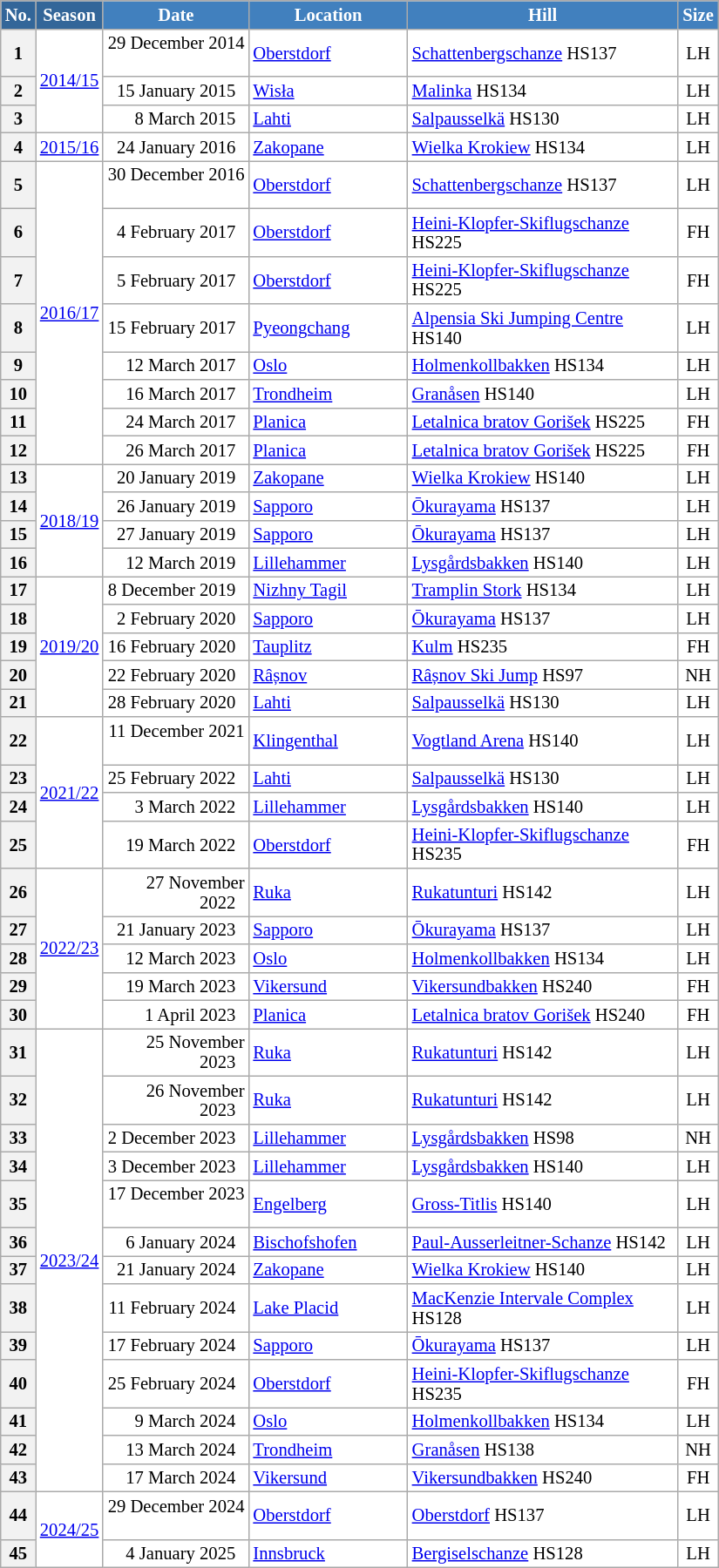<table class="wikitable sortable" style="font-size:86%; line-height:15px; text-align:left; border:grey solid 1px; border-collapse:collapse; background:#ffffff;">
<tr style="background:#efefef;">
<th style="background-color:#369; color:white; width:10px;">No.</th>
<th style="background-color:#369; color:white;  width:30px;">Season</th>
<th style="background-color:#4180be; color:white; width:105px;">Date</th>
<th style="background-color:#4180be; color:white; width:115px;">Location</th>
<th style="background-color:#4180be; color:white; width:200px;">Hill</th>
<th style="background-color:#4180be; color:white; width:25px;">Size</th>
</tr>
<tr>
<th scope=row scope="row" style="text-align:center;">1</th>
<td align=center rowspan=3><a href='#'>2014/15</a></td>
<td align=right>29 December 2014  </td>
<td> <a href='#'>Oberstdorf</a></td>
<td><a href='#'>Schattenbergschanze</a> HS137</td>
<td align=center>LH</td>
</tr>
<tr>
<th scope=row scope="row" style="text-align:center;">2</th>
<td align=right>15 January 2015  </td>
<td> <a href='#'>Wisła</a></td>
<td><a href='#'>Malinka</a> HS134</td>
<td align=center>LH</td>
</tr>
<tr>
<th scope=row scope="row" style="text-align:center;">3</th>
<td align=right>8 March 2015  </td>
<td> <a href='#'>Lahti</a></td>
<td><a href='#'>Salpausselkä</a> HS130</td>
<td align=center>LH</td>
</tr>
<tr>
<th scope=row scope="row" style="text-align:center;">4</th>
<td align=center><a href='#'>2015/16</a></td>
<td align=right>24 January 2016  </td>
<td> <a href='#'>Zakopane</a></td>
<td><a href='#'>Wielka Krokiew</a> HS134</td>
<td align=center>LH</td>
</tr>
<tr>
<th scope=row scope="row" style="text-align:center;">5</th>
<td align=center rowspan=8><a href='#'>2016/17</a></td>
<td align=right>30 December 2016  </td>
<td> <a href='#'>Oberstdorf</a></td>
<td><a href='#'>Schattenbergschanze</a> HS137</td>
<td align=center>LH</td>
</tr>
<tr>
<th scope=row scope="row" style="text-align:center;">6</th>
<td align=right>4 February 2017  </td>
<td> <a href='#'>Oberstdorf</a></td>
<td><a href='#'>Heini-Klopfer-Skiflugschanze</a> HS225</td>
<td align=center>FH</td>
</tr>
<tr>
<th scope=row scope="row" style="text-align:center;">7</th>
<td align=right>5 February 2017  </td>
<td> <a href='#'>Oberstdorf</a></td>
<td><a href='#'>Heini-Klopfer-Skiflugschanze</a> HS225</td>
<td align=center>FH</td>
</tr>
<tr>
<th scope=row scope="row" style="text-align:center;">8</th>
<td align=right>15 February 2017  </td>
<td> <a href='#'>Pyeongchang</a></td>
<td><a href='#'>Alpensia Ski Jumping Centre</a> HS140</td>
<td align=center>LH</td>
</tr>
<tr>
<th scope=row scope="row" style="text-align:center;">9</th>
<td align=right>12 March 2017  </td>
<td> <a href='#'>Oslo</a></td>
<td><a href='#'>Holmenkollbakken</a> HS134</td>
<td align=center>LH</td>
</tr>
<tr>
<th scope=row scope="row" style="text-align:center;">10</th>
<td align=right>16 March 2017  </td>
<td> <a href='#'>Trondheim</a></td>
<td><a href='#'>Granåsen</a> HS140</td>
<td align=center>LH</td>
</tr>
<tr>
<th scope=row scope="row" style="text-align:center;">11</th>
<td align=right>24 March 2017  </td>
<td> <a href='#'>Planica</a></td>
<td><a href='#'>Letalnica bratov Gorišek</a> HS225</td>
<td align=center>FH</td>
</tr>
<tr>
<th scope=row scope="row" style="text-align:center;">12</th>
<td align=right>26 March 2017  </td>
<td> <a href='#'>Planica</a></td>
<td><a href='#'>Letalnica bratov Gorišek</a> HS225</td>
<td align=center>FH</td>
</tr>
<tr>
<th scope=row scope="row" style="text-align:center;">13</th>
<td align=center rowspan=4><a href='#'>2018/19</a></td>
<td align=right>20 January 2019  </td>
<td> <a href='#'>Zakopane</a></td>
<td><a href='#'>Wielka Krokiew</a> HS140</td>
<td align=center>LH</td>
</tr>
<tr>
<th scope=row scope="row" style="text-align:center;">14</th>
<td align=right>26 January 2019  </td>
<td> <a href='#'>Sapporo</a></td>
<td><a href='#'>Ōkurayama</a> HS137</td>
<td align=center>LH</td>
</tr>
<tr>
<th scope=row scope="row" style="text-align:center;">15</th>
<td align=right>27 January 2019  </td>
<td> <a href='#'>Sapporo</a></td>
<td><a href='#'>Ōkurayama</a> HS137</td>
<td align=center>LH</td>
</tr>
<tr>
<th scope=row scope="row" style="text-align:center;">16</th>
<td align=right>12 March 2019  </td>
<td> <a href='#'>Lillehammer</a></td>
<td><a href='#'>Lysgårdsbakken</a> HS140</td>
<td align=center>LH</td>
</tr>
<tr>
<th scope=row scope="row" style="text-align:center;">17</th>
<td align=center rowspan=5><a href='#'>2019/20</a></td>
<td align=right>8 December 2019  </td>
<td> <a href='#'>Nizhny Tagil</a></td>
<td><a href='#'>Tramplin Stork</a> HS134</td>
<td align=center>LH</td>
</tr>
<tr>
<th scope=row scope="row" style="text-align:center;">18</th>
<td align=right>2 February 2020  </td>
<td> <a href='#'>Sapporo</a></td>
<td><a href='#'>Ōkurayama</a> HS137</td>
<td align=center>LH</td>
</tr>
<tr>
<th scope=row scope="row" style="text-align:center;">19</th>
<td align=right>16 February 2020  </td>
<td> <a href='#'>Tauplitz</a></td>
<td><a href='#'>Kulm</a> HS235</td>
<td align=center>FH</td>
</tr>
<tr>
<th scope=row scope="row" style="text-align:center;">20</th>
<td align=right>22 February 2020  </td>
<td> <a href='#'>Râșnov</a></td>
<td><a href='#'>Râșnov Ski Jump</a> HS97</td>
<td align=center>NH</td>
</tr>
<tr>
<th scope=row scope="row" style="text-align:center;">21</th>
<td align=right>28 February 2020  </td>
<td> <a href='#'>Lahti</a></td>
<td><a href='#'>Salpausselkä</a> HS130</td>
<td align=center>LH</td>
</tr>
<tr>
<th scope=row scope="row" style="text-align:center;">22</th>
<td align=center rowspan=4><a href='#'>2021/22</a></td>
<td align=right>11 December 2021  </td>
<td> <a href='#'>Klingenthal</a></td>
<td><a href='#'>Vogtland Arena</a> HS140</td>
<td align=center>LH</td>
</tr>
<tr>
<th scope=row scope="row" style="text-align:center;">23</th>
<td align=right>25 February 2022  </td>
<td> <a href='#'>Lahti</a></td>
<td><a href='#'>Salpausselkä</a> HS130</td>
<td align=center>LH</td>
</tr>
<tr>
<th scope=row scope="row" style="text-align:center;">24</th>
<td align=right>3 March 2022  </td>
<td> <a href='#'>Lillehammer</a></td>
<td><a href='#'>Lysgårdsbakken</a> HS140</td>
<td align=center>LH</td>
</tr>
<tr>
<th scope=row scope="row" style="text-align:center;">25</th>
<td align=right>19 March 2022  </td>
<td> <a href='#'>Oberstdorf</a></td>
<td><a href='#'>Heini-Klopfer-Skiflugschanze</a> HS235</td>
<td align=center>FH</td>
</tr>
<tr>
<th scope=row scope="row" style="text-align:center;">26</th>
<td align=center rowspan=5><a href='#'>2022/23</a></td>
<td align=right>27 November 2022  </td>
<td> <a href='#'>Ruka</a></td>
<td><a href='#'>Rukatunturi</a> HS142</td>
<td align=center>LH</td>
</tr>
<tr>
<th scope=row scope="row" style="text-align:center;">27</th>
<td align=right>21 January 2023  </td>
<td> <a href='#'>Sapporo</a></td>
<td><a href='#'>Ōkurayama</a> HS137</td>
<td align=center>LH</td>
</tr>
<tr>
<th scope=row scope="row" style="text-align:center;">28</th>
<td align=right>12 March 2023  </td>
<td> <a href='#'>Oslo</a></td>
<td><a href='#'>Holmenkollbakken</a> HS134</td>
<td align=center>LH</td>
</tr>
<tr>
<th scope=row scope="row" style="text-align:center;">29</th>
<td align=right>19 March 2023  </td>
<td> <a href='#'>Vikersund</a></td>
<td><a href='#'>Vikersundbakken</a> HS240</td>
<td align=center>FH</td>
</tr>
<tr>
<th scope=row scope="row" style="text-align:center;">30</th>
<td align=right>1 April 2023  </td>
<td> <a href='#'>Planica</a></td>
<td><a href='#'>Letalnica bratov Gorišek</a> HS240</td>
<td align=center>FH</td>
</tr>
<tr>
<th scope=row scope="row" style="text-align:center;">31</th>
<td align=center rowspan=13><a href='#'>2023/24</a></td>
<td align=right>25 November 2023  </td>
<td> <a href='#'>Ruka</a></td>
<td><a href='#'>Rukatunturi</a> HS142</td>
<td align=center>LH</td>
</tr>
<tr>
<th scope=row scope="row" style="text-align:center;">32</th>
<td align=right>26 November 2023  </td>
<td> <a href='#'>Ruka</a></td>
<td><a href='#'>Rukatunturi</a> HS142</td>
<td align=center>LH</td>
</tr>
<tr>
<th scope=row scope="row" style="text-align:center;">33</th>
<td align=right>2 December 2023  </td>
<td> <a href='#'>Lillehammer</a></td>
<td><a href='#'>Lysgårdsbakken</a> HS98</td>
<td align=center>NH</td>
</tr>
<tr>
<th scope=row scope="row" style="text-align:center;">34</th>
<td align=right>3 December 2023  </td>
<td> <a href='#'>Lillehammer</a></td>
<td><a href='#'>Lysgårdsbakken</a> HS140</td>
<td align=center>LH</td>
</tr>
<tr>
<th scope=row scope="row" style="text-align:center;">35</th>
<td align=right>17 December 2023  </td>
<td> <a href='#'>Engelberg</a></td>
<td><a href='#'>Gross-Titlis</a> HS140</td>
<td align=center>LH</td>
</tr>
<tr>
<th scope=row scope="row" style="text-align:center;">36</th>
<td align=right>6 January 2024  </td>
<td> <a href='#'>Bischofshofen</a></td>
<td><a href='#'>Paul-Ausserleitner-Schanze</a> HS142</td>
<td align=center>LH</td>
</tr>
<tr>
<th scope=row scope="row" style="text-align:center;">37</th>
<td align=right>21 January 2024  </td>
<td> <a href='#'>Zakopane</a></td>
<td><a href='#'>Wielka Krokiew</a> HS140</td>
<td align=center>LH</td>
</tr>
<tr>
<th scope=row scope="row" style="text-align:center;">38</th>
<td align=right>11 February 2024  </td>
<td> <a href='#'>Lake Placid</a></td>
<td><a href='#'>MacKenzie Intervale Complex</a> HS128</td>
<td align=center>LH</td>
</tr>
<tr>
<th scope=row scope="row" style="text-align:center;">39</th>
<td align=right>17 February 2024  </td>
<td> <a href='#'>Sapporo</a></td>
<td><a href='#'>Ōkurayama</a> HS137</td>
<td align=center>LH</td>
</tr>
<tr>
<th scope=row scope="row" style="text-align:center;">40</th>
<td align=right>25 February 2024  </td>
<td> <a href='#'>Oberstdorf</a></td>
<td><a href='#'>Heini-Klopfer-Skiflugschanze</a> HS235</td>
<td align=center>FH</td>
</tr>
<tr>
<th scope=row scope="row" style="text-align:center;">41</th>
<td align=right>9 March 2024  </td>
<td> <a href='#'>Oslo</a></td>
<td><a href='#'>Holmenkollbakken</a> HS134</td>
<td align=center>LH</td>
</tr>
<tr>
<th scope=row scope="row" style="text-align:center;">42</th>
<td align=right>13 March 2024  </td>
<td> <a href='#'>Trondheim</a></td>
<td><a href='#'>Granåsen</a> HS138</td>
<td align=center>NH</td>
</tr>
<tr>
<th scope=row scope="row" style="text-align:center;">43</th>
<td align=right>17 March 2024  </td>
<td> <a href='#'>Vikersund</a></td>
<td><a href='#'>Vikersundbakken</a> HS240</td>
<td align=center>FH</td>
</tr>
<tr>
<th scope=row scope="row" style="text-align:center;">44</th>
<td align=center rowspan=2><a href='#'>2024/25</a></td>
<td align=right>29 December 2024  </td>
<td> <a href='#'>Oberstdorf</a></td>
<td><a href='#'>Oberstdorf</a> HS137</td>
<td align=center>LH</td>
</tr>
<tr>
<th scope=row scope="row" style="text-align:center;">45</th>
<td align=right>4 January 2025  </td>
<td> <a href='#'>Innsbruck</a></td>
<td><a href='#'>Bergiselschanze</a> HS128</td>
<td align=center>LH</td>
</tr>
</table>
